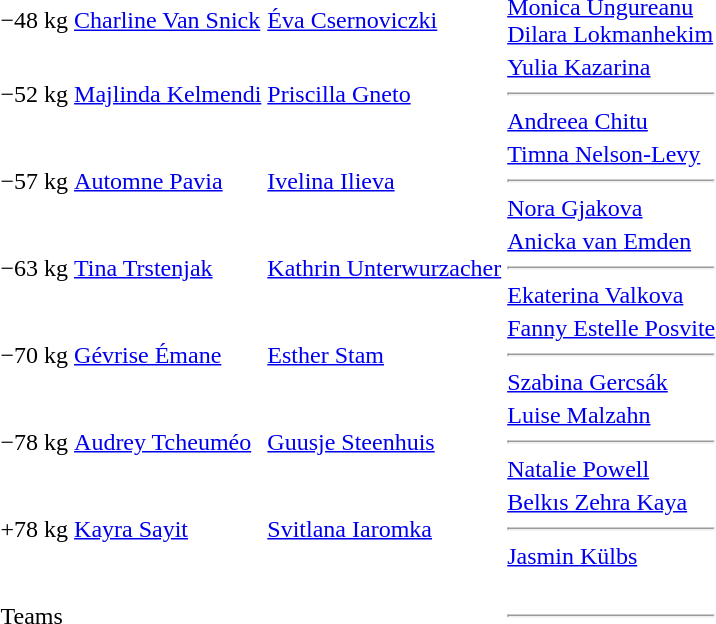<table>
<tr>
<td>−48 kg<br></td>
<td> <a href='#'>Charline Van Snick</a></td>
<td> <a href='#'>Éva Csernoviczki</a></td>
<td> <a href='#'>Monica Ungureanu</a><br> <a href='#'>Dilara Lokmanhekim</a></td>
</tr>
<tr>
<td>−52 kg<br></td>
<td> <a href='#'>Majlinda Kelmendi</a></td>
<td> <a href='#'>Priscilla Gneto</a></td>
<td> <a href='#'>Yulia Kazarina</a><hr> <a href='#'>Andreea Chitu</a></td>
</tr>
<tr>
<td>−57 kg<br></td>
<td> <a href='#'>Automne Pavia</a></td>
<td> <a href='#'>Ivelina Ilieva</a></td>
<td> <a href='#'>Timna Nelson-Levy</a><hr> <a href='#'>Nora Gjakova</a></td>
</tr>
<tr>
<td>−63 kg<br></td>
<td> <a href='#'>Tina Trstenjak</a></td>
<td> <a href='#'>Kathrin Unterwurzacher</a></td>
<td> <a href='#'>Anicka van Emden</a> <hr> <a href='#'>Ekaterina Valkova</a></td>
</tr>
<tr>
<td>−70 kg<br></td>
<td> <a href='#'>Gévrise Émane</a></td>
<td> <a href='#'>Esther Stam</a></td>
<td> <a href='#'>Fanny Estelle Posvite</a><hr> <a href='#'>Szabina Gercsák</a></td>
</tr>
<tr>
<td>−78 kg<br></td>
<td> <a href='#'>Audrey Tcheuméo</a></td>
<td> <a href='#'>Guusje Steenhuis</a></td>
<td> <a href='#'>Luise Malzahn</a><hr> <a href='#'>Natalie Powell</a></td>
</tr>
<tr>
<td>+78 kg<br></td>
<td> <a href='#'>Kayra Sayit</a></td>
<td> <a href='#'>Svitlana Iaromka</a></td>
<td> <a href='#'>Belkıs Zehra Kaya</a><hr> <a href='#'>Jasmin Külbs</a></td>
</tr>
<tr>
<td>Teams<br></td>
<td><br></td>
<td><br></td>
<td><br><hr><br></td>
</tr>
</table>
